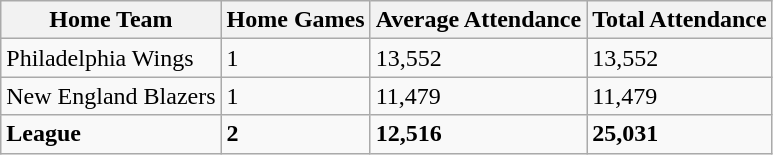<table class="wikitable sortable">
<tr>
<th>Home Team</th>
<th>Home Games</th>
<th>Average Attendance</th>
<th>Total Attendance</th>
</tr>
<tr>
<td>Philadelphia Wings</td>
<td>1</td>
<td>13,552</td>
<td>13,552</td>
</tr>
<tr>
<td>New England Blazers</td>
<td>1</td>
<td>11,479</td>
<td>11,479</td>
</tr>
<tr class="sortbottom">
<td><strong>League</strong></td>
<td><strong>2</strong></td>
<td><strong>12,516</strong></td>
<td><strong>25,031</strong></td>
</tr>
</table>
